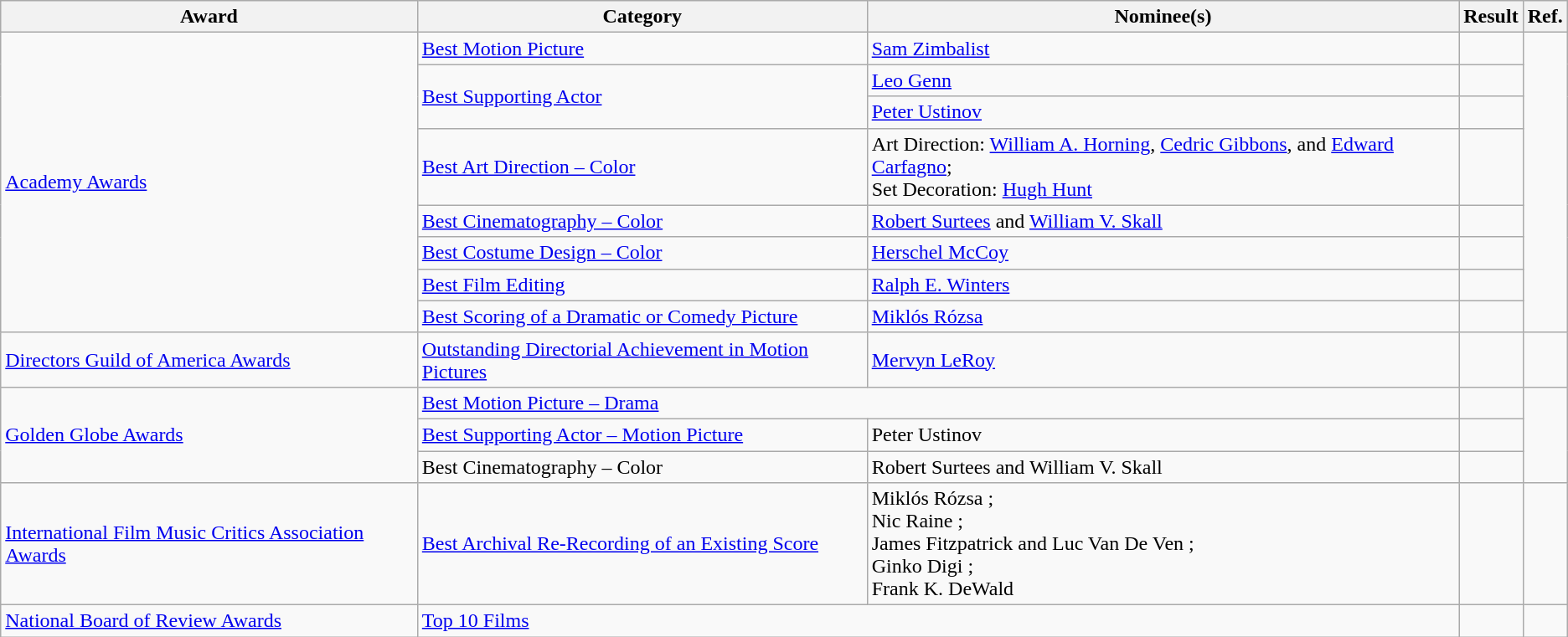<table class="wikitable plainrowheaders">
<tr>
<th>Award</th>
<th>Category</th>
<th>Nominee(s)</th>
<th>Result</th>
<th>Ref.</th>
</tr>
<tr>
<td rowspan="8"><a href='#'>Academy Awards</a></td>
<td><a href='#'>Best Motion Picture</a></td>
<td><a href='#'>Sam Zimbalist</a></td>
<td></td>
<td align="center" rowspan="8"><br></td>
</tr>
<tr>
<td rowspan="2"><a href='#'>Best Supporting Actor</a></td>
<td><a href='#'>Leo Genn</a></td>
<td></td>
</tr>
<tr>
<td><a href='#'>Peter Ustinov</a></td>
<td></td>
</tr>
<tr>
<td><a href='#'>Best Art Direction – Color</a></td>
<td>Art Direction: <a href='#'>William A. Horning</a>, <a href='#'>Cedric Gibbons</a>, and <a href='#'>Edward Carfagno</a>;<br> Set Decoration: <a href='#'>Hugh Hunt</a></td>
<td></td>
</tr>
<tr>
<td><a href='#'>Best Cinematography – Color</a></td>
<td><a href='#'>Robert Surtees</a> and <a href='#'>William V. Skall</a></td>
<td></td>
</tr>
<tr>
<td><a href='#'>Best Costume Design – Color</a></td>
<td><a href='#'>Herschel McCoy</a></td>
<td></td>
</tr>
<tr>
<td><a href='#'>Best Film Editing</a></td>
<td><a href='#'>Ralph E. Winters</a></td>
<td></td>
</tr>
<tr>
<td><a href='#'>Best Scoring of a Dramatic or Comedy Picture</a></td>
<td><a href='#'>Miklós Rózsa</a></td>
<td></td>
</tr>
<tr>
<td><a href='#'>Directors Guild of America Awards</a></td>
<td><a href='#'>Outstanding Directorial Achievement in Motion Pictures</a></td>
<td><a href='#'>Mervyn LeRoy</a></td>
<td></td>
<td align="center"></td>
</tr>
<tr>
<td rowspan="3"><a href='#'>Golden Globe Awards</a></td>
<td colspan="2"><a href='#'>Best Motion Picture – Drama</a></td>
<td></td>
<td align="center" rowspan="3"></td>
</tr>
<tr>
<td><a href='#'>Best Supporting Actor – Motion Picture</a></td>
<td>Peter Ustinov</td>
<td></td>
</tr>
<tr>
<td>Best Cinematography – Color</td>
<td>Robert Surtees and William V. Skall</td>
<td></td>
</tr>
<tr>
<td><a href='#'>International Film Music Critics Association Awards</a></td>
<td><a href='#'>Best Archival Re-Recording of an Existing Score</a></td>
<td>Miklós Rózsa ;<br> Nic Raine ;<br> James Fitzpatrick and Luc Van De Ven ;<br> Ginko Digi ;<br> Frank K. DeWald </td>
<td></td>
<td align="center"></td>
</tr>
<tr>
<td><a href='#'>National Board of Review Awards</a></td>
<td colspan="2"><a href='#'>Top 10 Films</a></td>
<td></td>
<td align="center"></td>
</tr>
</table>
